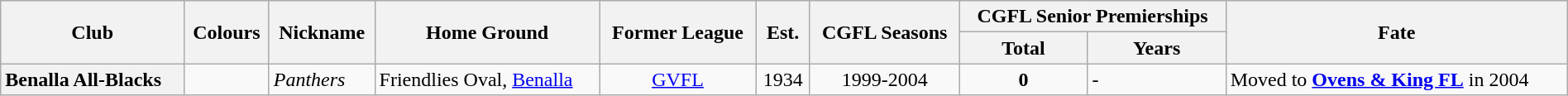<table class="wikitable sortable " style="width:100%; text-align:left;">
<tr>
<th rowspan="2">Club</th>
<th rowspan="2">Colours</th>
<th rowspan="2">Nickname</th>
<th rowspan="2">Home Ground</th>
<th rowspan="2">Former League</th>
<th rowspan="2">Est.</th>
<th rowspan="2">CGFL Seasons</th>
<th colspan="2">CGFL Senior Premierships</th>
<th rowspan="2">Fate</th>
</tr>
<tr>
<th>Total</th>
<th>Years</th>
</tr>
<tr>
<th style="text-align:left">Benalla All-Blacks</th>
<td></td>
<td align="left"><em>Panthers</em></td>
<td align="left">Friendlies Oval, <a href='#'>Benalla</a></td>
<td align="center"><a href='#'>GVFL</a></td>
<td align="center">1934</td>
<td align="center">1999-2004</td>
<td align="center"><strong>0</strong></td>
<td align="left">-</td>
<td>Moved to <a href='#'><strong>Ovens & King FL</strong></a> in 2004</td>
</tr>
</table>
